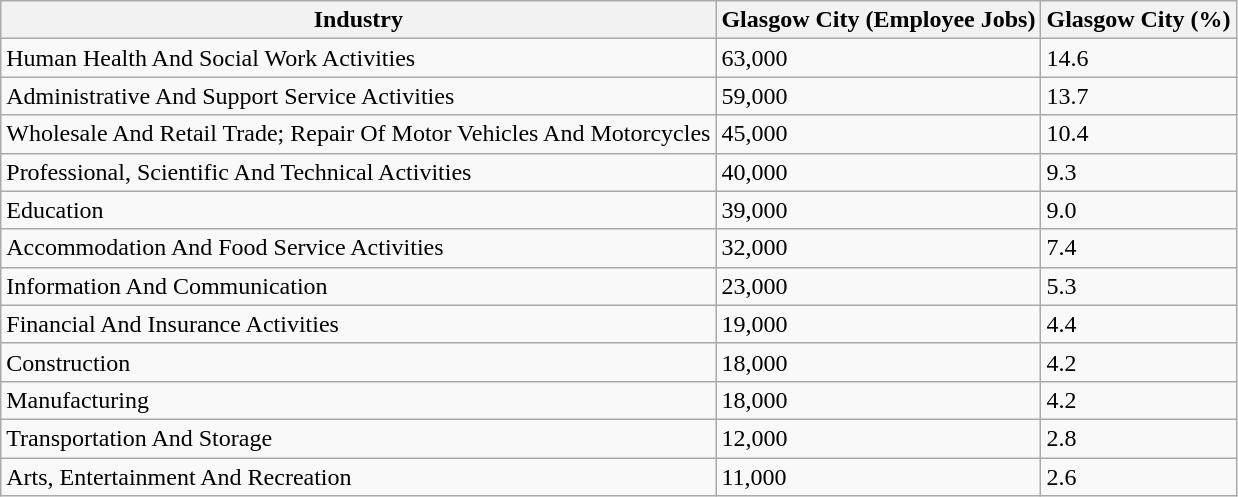<table class="wikitable">
<tr>
<th>Industry</th>
<th>Glasgow City (Employee Jobs)</th>
<th>Glasgow City (%)</th>
</tr>
<tr>
<td>Human Health And Social Work Activities</td>
<td>63,000</td>
<td>14.6</td>
</tr>
<tr>
<td>Administrative And Support Service Activities</td>
<td>59,000</td>
<td>13.7</td>
</tr>
<tr>
<td>Wholesale And Retail Trade; Repair Of Motor Vehicles And Motorcycles</td>
<td>45,000</td>
<td>10.4</td>
</tr>
<tr>
<td>Professional, Scientific And Technical Activities</td>
<td>40,000</td>
<td>9.3</td>
</tr>
<tr>
<td>Education</td>
<td>39,000</td>
<td>9.0</td>
</tr>
<tr>
<td>Accommodation And Food Service Activities</td>
<td>32,000</td>
<td>7.4</td>
</tr>
<tr>
<td>Information And Communication</td>
<td>23,000</td>
<td>5.3</td>
</tr>
<tr>
<td>Financial And Insurance Activities</td>
<td>19,000</td>
<td>4.4</td>
</tr>
<tr>
<td>Construction</td>
<td>18,000</td>
<td>4.2</td>
</tr>
<tr>
<td>Manufacturing</td>
<td>18,000</td>
<td>4.2</td>
</tr>
<tr>
<td>Transportation And Storage</td>
<td>12,000</td>
<td>2.8</td>
</tr>
<tr>
<td>Arts, Entertainment And Recreation</td>
<td>11,000</td>
<td>2.6</td>
</tr>
</table>
